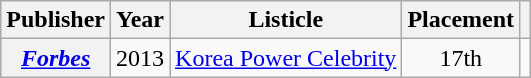<table class="wikitable plainrowheaders sortable" style="margin-right: 0;">
<tr>
<th scope="col">Publisher</th>
<th scope="col">Year</th>
<th scope="col">Listicle</th>
<th scope="col">Placement</th>
<th scope="col" class="unsortable"></th>
</tr>
<tr>
<th scope="row"><em><a href='#'>Forbes</a></em></th>
<td>2013</td>
<td><a href='#'>Korea Power Celebrity</a></td>
<td style="text-align:center;">17th</td>
<td style="text-align:center;"></td>
</tr>
</table>
